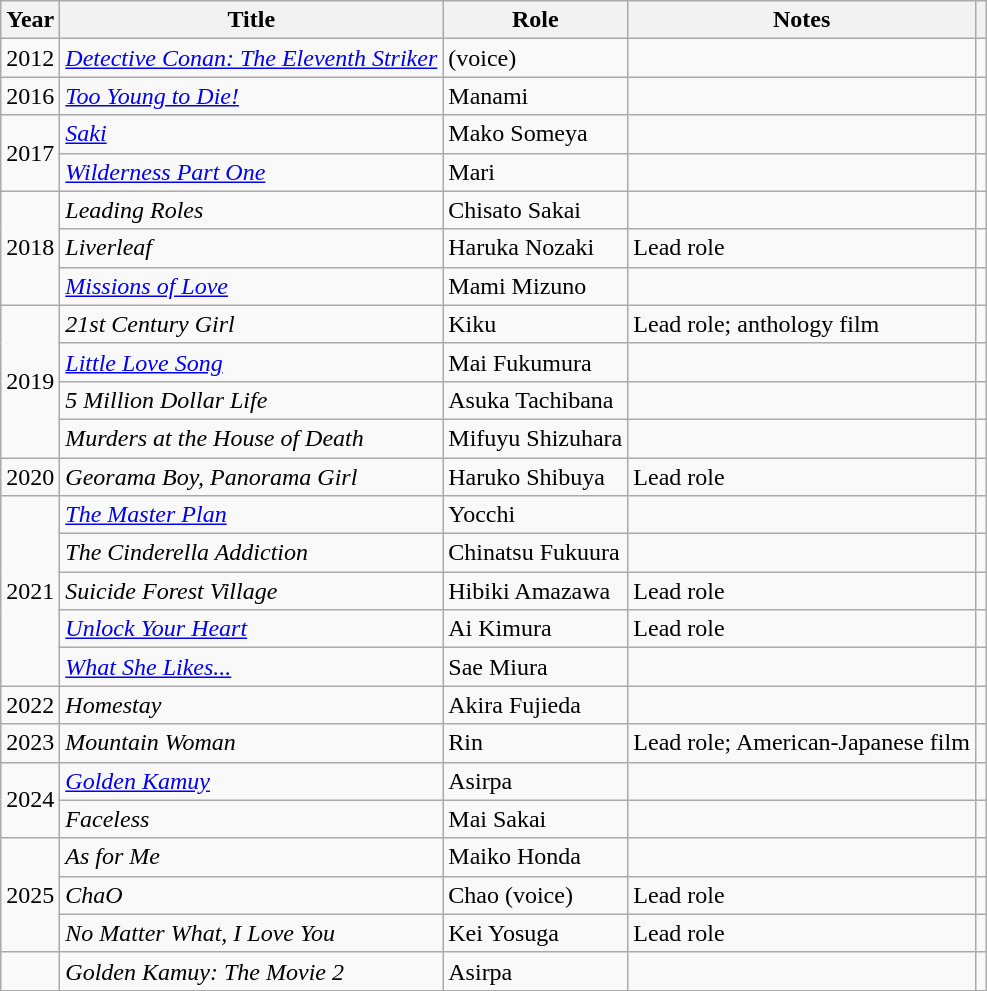<table class="wikitable sortable">
<tr>
<th>Year</th>
<th>Title</th>
<th>Role</th>
<th class="unsortable">Notes</th>
<th class="unsortable"></th>
</tr>
<tr>
<td>2012</td>
<td><em><a href='#'>Detective Conan: The Eleventh Striker</a></em></td>
<td>(voice)</td>
<td></td>
<td></td>
</tr>
<tr>
<td>2016</td>
<td><em><a href='#'>Too Young to Die!</a></em></td>
<td>Manami</td>
<td></td>
<td></td>
</tr>
<tr>
<td rowspan=2>2017</td>
<td><em><a href='#'>Saki</a></em></td>
<td>Mako Someya</td>
<td></td>
<td></td>
</tr>
<tr>
<td><em><a href='#'>Wilderness Part One</a></em></td>
<td>Mari</td>
<td></td>
<td></td>
</tr>
<tr>
<td rowspan=3>2018</td>
<td><em>Leading Roles</em></td>
<td>Chisato Sakai</td>
<td></td>
<td></td>
</tr>
<tr>
<td><em>Liverleaf</em></td>
<td>Haruka Nozaki</td>
<td>Lead role</td>
<td></td>
</tr>
<tr>
<td><em><a href='#'>Missions of Love</a></em></td>
<td>Mami Mizuno</td>
<td></td>
<td></td>
</tr>
<tr>
<td rowspan=4>2019</td>
<td><em>21st Century Girl</em></td>
<td>Kiku</td>
<td>Lead role; anthology film</td>
<td></td>
</tr>
<tr>
<td><em><a href='#'>Little Love Song</a></em></td>
<td>Mai Fukumura</td>
<td></td>
<td></td>
</tr>
<tr>
<td><em>5 Million Dollar Life</em></td>
<td>Asuka Tachibana</td>
<td></td>
<td></td>
</tr>
<tr>
<td><em>Murders at the House of Death</em></td>
<td>Mifuyu Shizuhara</td>
<td></td>
<td></td>
</tr>
<tr>
<td>2020</td>
<td><em>Georama Boy, Panorama Girl</em></td>
<td>Haruko Shibuya</td>
<td>Lead role</td>
<td></td>
</tr>
<tr>
<td rowspan=5>2021</td>
<td><em><a href='#'>The Master Plan</a></em></td>
<td>Yocchi</td>
<td></td>
<td></td>
</tr>
<tr>
<td><em>The Cinderella Addiction</em></td>
<td>Chinatsu Fukuura</td>
<td></td>
<td></td>
</tr>
<tr>
<td><em>Suicide Forest Village</em></td>
<td>Hibiki Amazawa</td>
<td>Lead role</td>
<td></td>
</tr>
<tr>
<td><em><a href='#'>Unlock Your Heart</a></em></td>
<td>Ai Kimura</td>
<td>Lead role</td>
<td></td>
</tr>
<tr>
<td><em><a href='#'>What She Likes...</a></em></td>
<td>Sae Miura</td>
<td></td>
<td></td>
</tr>
<tr>
<td rowspan=1>2022</td>
<td><em>Homestay</em></td>
<td>Akira Fujieda</td>
<td></td>
<td></td>
</tr>
<tr>
<td rowspan=1>2023</td>
<td><em>Mountain Woman</em></td>
<td>Rin</td>
<td>Lead role; American-Japanese film</td>
<td></td>
</tr>
<tr>
<td rowspan=2>2024</td>
<td><em><a href='#'>Golden Kamuy</a></em></td>
<td>Asirpa</td>
<td></td>
<td></td>
</tr>
<tr>
<td><em>Faceless</em></td>
<td>Mai Sakai</td>
<td></td>
<td></td>
</tr>
<tr>
<td rowspan=3>2025</td>
<td><em>As for Me</em></td>
<td>Maiko Honda</td>
<td></td>
<td></td>
</tr>
<tr>
<td><em>ChaO</em></td>
<td>Chao (voice)</td>
<td>Lead role</td>
<td></td>
</tr>
<tr>
<td><em>No Matter What, I Love You</em></td>
<td>Kei Yosuga</td>
<td>Lead role</td>
<td></td>
</tr>
<tr>
<td></td>
<td><em>Golden Kamuy: The Movie 2</em></td>
<td>Asirpa</td>
<td></td>
<td></td>
</tr>
<tr>
</tr>
</table>
